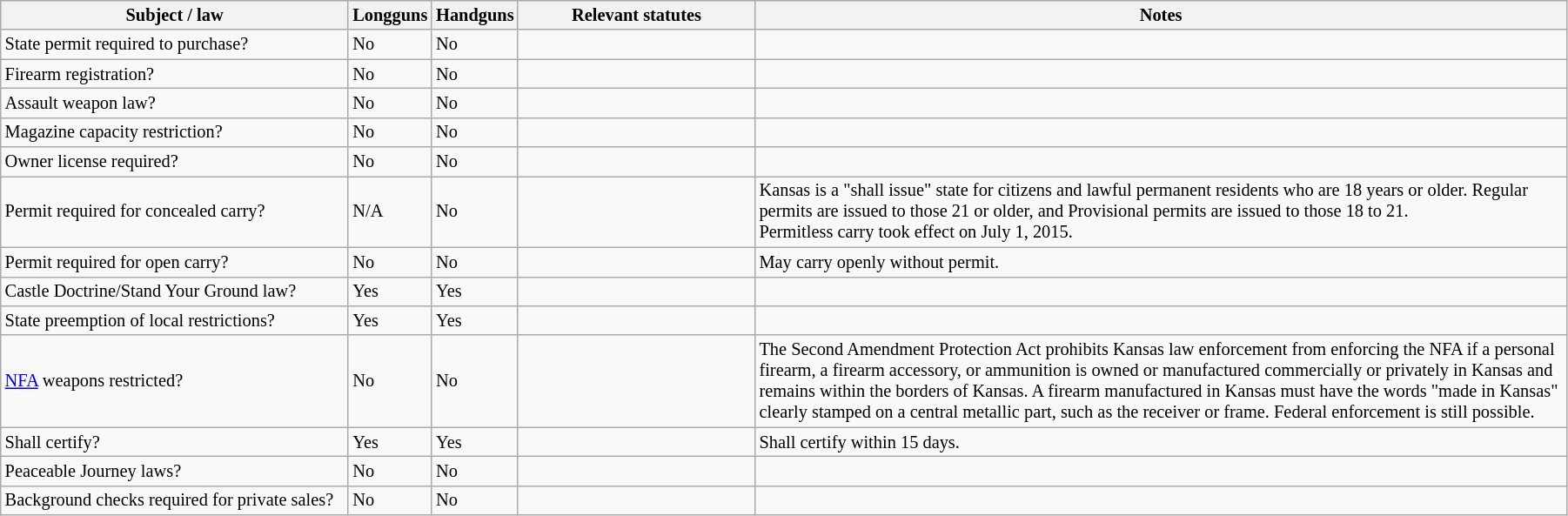<table class="wikitable" style="font-size:85%; width:95%;">
<tr>
<th scope="col" style="width:260px;">Subject / law</th>
<th scope="col" style="width:50px;">Longguns</th>
<th scope="col" style="width:50px;">Handguns</th>
<th scope="col" style="width:175px;">Relevant statutes</th>
<th>Notes</th>
</tr>
<tr>
<td>State permit required to purchase?</td>
<td>No</td>
<td>No</td>
<td></td>
<td></td>
</tr>
<tr>
<td>Firearm registration?</td>
<td>No</td>
<td>No</td>
<td></td>
<td></td>
</tr>
<tr>
<td>Assault weapon law?</td>
<td>No</td>
<td>No</td>
<td></td>
<td></td>
</tr>
<tr>
<td>Magazine capacity restriction?</td>
<td>No</td>
<td>No</td>
<td></td>
<td></td>
</tr>
<tr>
<td>Owner license required?</td>
<td>No</td>
<td>No</td>
<td></td>
<td></td>
</tr>
<tr>
<td>Permit required for concealed carry?</td>
<td>N/A</td>
<td>No</td>
<td><br></td>
<td>Kansas is a "shall issue" state for citizens and lawful permanent residents who are 18 years or older. Regular permits are issued to those 21 or older, and Provisional permits are issued to those 18 to 21.<br>Permitless carry took effect on July 1, 2015.</td>
</tr>
<tr>
<td>Permit required for open carry?</td>
<td>No</td>
<td>No</td>
<td></td>
<td>May carry openly without permit.</td>
</tr>
<tr>
<td>Castle Doctrine/Stand Your Ground law?</td>
<td>Yes</td>
<td>Yes</td>
<td></td>
<td></td>
</tr>
<tr>
<td>State preemption of local restrictions?</td>
<td>Yes</td>
<td>Yes</td>
<td><br></td>
<td></td>
</tr>
<tr>
<td><a href='#'>NFA</a> weapons restricted?</td>
<td>No</td>
<td>No</td>
<td></td>
<td>The Second Amendment Protection Act prohibits Kansas law enforcement from enforcing the NFA if a personal firearm, a firearm accessory, or ammunition is owned or manufactured commercially or privately in Kansas and remains within the borders of Kansas. A firearm manufactured in Kansas must have the words "made in Kansas" clearly stamped on a central metallic part, such as the receiver or frame. Federal enforcement is still possible.</td>
</tr>
<tr>
<td>Shall certify?</td>
<td>Yes</td>
<td>Yes</td>
<td></td>
<td>Shall certify within 15 days.</td>
</tr>
<tr>
<td>Peaceable Journey laws?</td>
<td>No</td>
<td>No</td>
<td></td>
<td></td>
</tr>
<tr>
<td>Background checks required for private sales?</td>
<td>No</td>
<td>No</td>
<td></td>
<td></td>
</tr>
</table>
